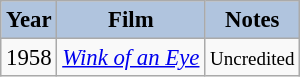<table class="wikitable" style="font-size:95%;">
<tr>
<th style="background:#B0C4DE;">Year</th>
<th style="background:#B0C4DE;">Film</th>
<th style="background:#B0C4DE;">Notes</th>
</tr>
<tr>
<td>1958</td>
<td><em><a href='#'>Wink of an Eye</a></em></td>
<td><small>Uncredited</small></td>
</tr>
</table>
